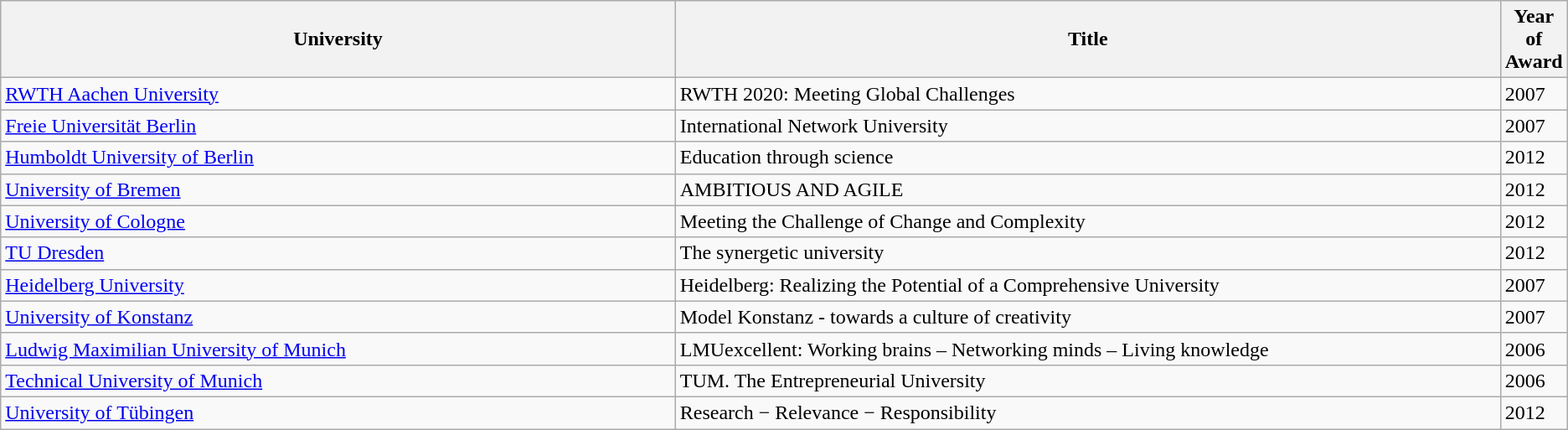<table class="wikitable">
<tr>
<th class="hintergrundfarbe10" width="45%">University</th>
<th class="hintergrundfarbe9" width="65%">Title</th>
<th class="hintergrundfarbe9" width="65%">Year of Award</th>
</tr>
<tr>
<td><a href='#'>RWTH Aachen University</a></td>
<td>RWTH 2020: Meeting Global Challenges</td>
<td>2007</td>
</tr>
<tr>
<td><a href='#'>Freie Universität Berlin</a></td>
<td>International Network University</td>
<td>2007</td>
</tr>
<tr>
<td><a href='#'>Humboldt University of Berlin</a></td>
<td>Education through science</td>
<td>2012</td>
</tr>
<tr>
<td><a href='#'>University of Bremen</a></td>
<td>AMBITIOUS AND AGILE</td>
<td>2012</td>
</tr>
<tr>
<td><a href='#'>University of Cologne</a></td>
<td>Meeting the Challenge of Change and Complexity</td>
<td>2012</td>
</tr>
<tr>
<td><a href='#'>TU Dresden</a></td>
<td>The synergetic university</td>
<td>2012</td>
</tr>
<tr>
<td><a href='#'>Heidelberg University</a></td>
<td>Heidelberg: Realizing the Potential of a Comprehensive University</td>
<td>2007</td>
</tr>
<tr>
<td><a href='#'>University of Konstanz</a></td>
<td>Model Konstanz - towards a culture of creativity</td>
<td>2007</td>
</tr>
<tr>
<td><a href='#'>Ludwig Maximilian University of Munich</a></td>
<td>LMUexcellent: Working brains – Networking minds – Living knowledge</td>
<td>2006</td>
</tr>
<tr>
<td><a href='#'>Technical University of Munich</a></td>
<td>TUM. The Entrepreneurial University</td>
<td>2006</td>
</tr>
<tr>
<td><a href='#'>University of Tübingen</a></td>
<td>Research − Relevance − Responsibility</td>
<td>2012</td>
</tr>
</table>
